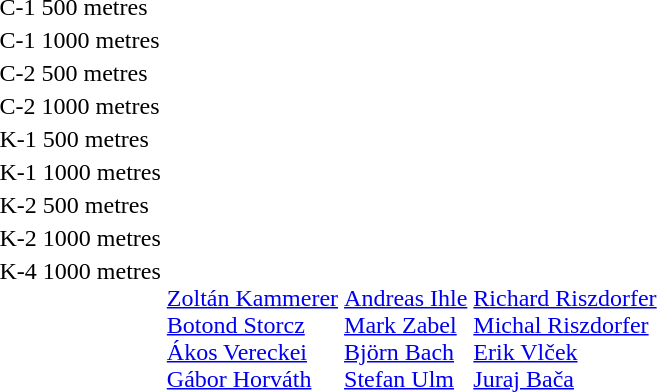<table>
<tr valign="top">
<td>C-1 500 metres<br></td>
<td></td>
<td></td>
<td></td>
</tr>
<tr valign="top">
<td>C-1 1000 metres<br></td>
<td></td>
<td></td>
<td></td>
</tr>
<tr valign="top">
<td>C-2 500 metres<br></td>
<td></td>
<td></td>
<td></td>
</tr>
<tr valign="top">
<td>C-2 1000 metres<br></td>
<td></td>
<td></td>
<td></td>
</tr>
<tr valign="top">
<td>K-1 500 metres<br></td>
<td></td>
<td></td>
<td></td>
</tr>
<tr valign="top">
<td>K-1 1000 metres<br></td>
<td></td>
<td></td>
<td></td>
</tr>
<tr valign="top">
<td>K-2 500 metres<br></td>
<td></td>
<td></td>
<td></td>
</tr>
<tr valign="top">
<td>K-2 1000 metres<br></td>
<td></td>
<td></td>
<td></td>
</tr>
<tr valign="top">
<td>K-4 1000 metres<br></td>
<td><br><a href='#'>Zoltán Kammerer</a><br><a href='#'>Botond Storcz</a><br><a href='#'>Ákos Vereckei</a><br><a href='#'>Gábor Horváth</a></td>
<td><br><a href='#'>Andreas Ihle</a><br><a href='#'>Mark Zabel</a><br><a href='#'>Björn Bach</a><br><a href='#'>Stefan Ulm</a></td>
<td><br><a href='#'>Richard Riszdorfer</a><br><a href='#'>Michal Riszdorfer</a><br><a href='#'>Erik Vlček</a><br><a href='#'>Juraj Bača</a></td>
</tr>
</table>
